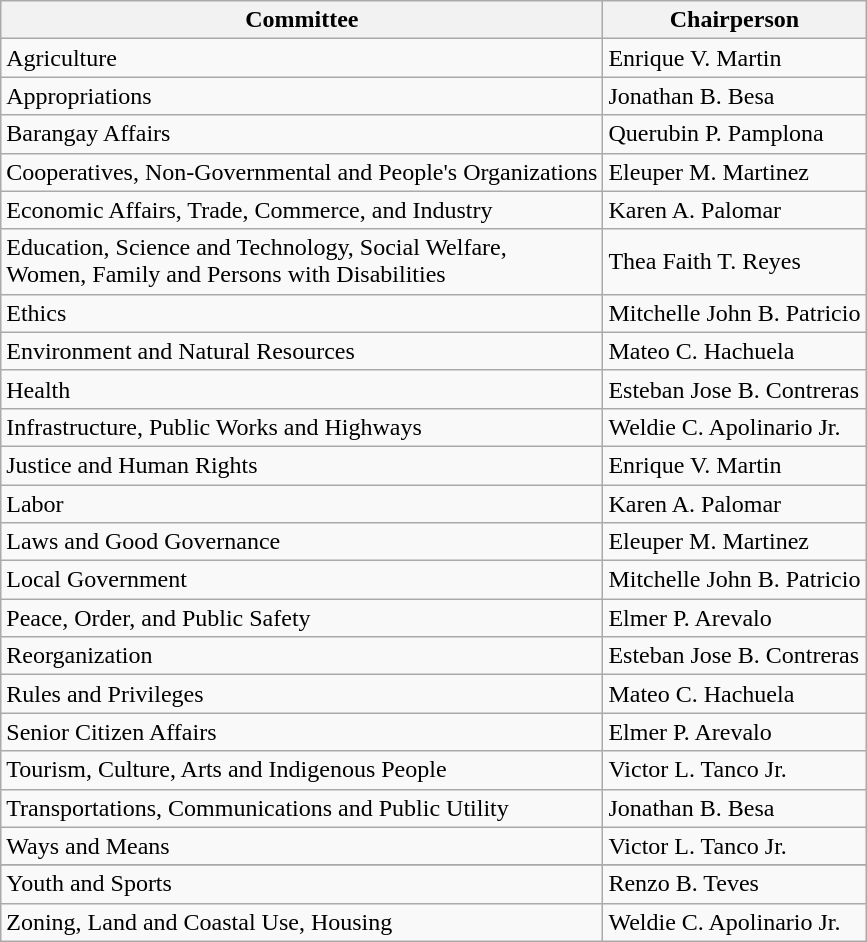<table class="wikitable">
<tr>
<th scope="col">Committee</th>
<th scope="col">Chairperson</th>
</tr>
<tr>
<td>Agriculture</td>
<td>Enrique V. Martin</td>
</tr>
<tr>
<td>Appropriations</td>
<td>Jonathan B. Besa</td>
</tr>
<tr>
<td>Barangay Affairs</td>
<td>Querubin P. Pamplona</td>
</tr>
<tr>
<td>Cooperatives, Non-Governmental and People's Organizations</td>
<td>Eleuper M. Martinez</td>
</tr>
<tr>
<td>Economic Affairs, Trade, Commerce, and Industry</td>
<td>Karen A. Palomar</td>
</tr>
<tr>
<td>Education, Science and Technology, Social Welfare,<br>Women, Family and Persons with Disabilities</td>
<td>Thea Faith T. Reyes</td>
</tr>
<tr>
<td>Ethics</td>
<td>Mitchelle John B. Patricio</td>
</tr>
<tr>
<td>Environment and Natural Resources</td>
<td>Mateo C. Hachuela</td>
</tr>
<tr>
<td>Health</td>
<td>Esteban Jose B. Contreras</td>
</tr>
<tr>
<td>Infrastructure, Public Works and Highways</td>
<td>Weldie C. Apolinario Jr.</td>
</tr>
<tr>
<td>Justice and Human Rights</td>
<td>Enrique V. Martin</td>
</tr>
<tr>
<td>Labor</td>
<td>Karen A. Palomar</td>
</tr>
<tr>
<td>Laws and Good Governance</td>
<td>Eleuper M. Martinez</td>
</tr>
<tr>
<td>Local Government</td>
<td>Mitchelle John B. Patricio</td>
</tr>
<tr>
<td>Peace, Order, and Public Safety</td>
<td>Elmer P. Arevalo</td>
</tr>
<tr>
<td>Reorganization</td>
<td>Esteban Jose B. Contreras</td>
</tr>
<tr>
<td>Rules and Privileges</td>
<td>Mateo C. Hachuela</td>
</tr>
<tr>
<td>Senior Citizen Affairs</td>
<td>Elmer P. Arevalo</td>
</tr>
<tr>
<td>Tourism, Culture, Arts and Indigenous People</td>
<td>Victor L. Tanco Jr.</td>
</tr>
<tr>
<td>Transportations, Communications and Public Utility</td>
<td>Jonathan B. Besa</td>
</tr>
<tr>
<td>Ways and Means</td>
<td>Victor L. Tanco Jr.</td>
</tr>
<tr>
</tr>
<tr>
<td>Youth and Sports</td>
<td>Renzo B. Teves</td>
</tr>
<tr>
<td>Zoning, Land and Coastal Use, Housing</td>
<td>Weldie C. Apolinario Jr.</td>
</tr>
</table>
